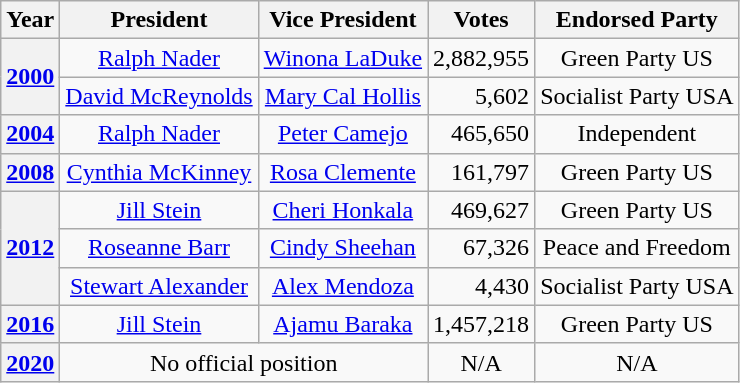<table class="wikitable">
<tr>
<th>Year</th>
<th>President</th>
<th>Vice President</th>
<th>Votes</th>
<th>Endorsed Party</th>
</tr>
<tr>
<th rowspan=2align=center><a href='#'>2000</a></th>
<td align=center><a href='#'>Ralph Nader</a></td>
<td align=center><a href='#'>Winona LaDuke</a></td>
<td align=right>2,882,955</td>
<td align=center>Green Party US</td>
</tr>
<tr>
<td align=center><a href='#'>David McReynolds</a></td>
<td align=center><a href='#'>Mary Cal Hollis</a></td>
<td align=right>5,602</td>
<td align=center>Socialist Party USA</td>
</tr>
<tr>
<th align=center><a href='#'>2004</a></th>
<td align=center><a href='#'>Ralph Nader</a></td>
<td align=center><a href='#'>Peter Camejo</a></td>
<td align=right>465,650</td>
<td align=center>Independent</td>
</tr>
<tr>
<th align=center><strong><a href='#'>2008</a></strong></th>
<td align=center><a href='#'>Cynthia McKinney</a></td>
<td align=center><a href='#'>Rosa Clemente</a></td>
<td align=right>161,797</td>
<td align=center>Green Party US</td>
</tr>
<tr>
<th rowspan=3 align=center><a href='#'>2012</a></th>
<td align=center><a href='#'>Jill Stein</a></td>
<td align=center><a href='#'>Cheri Honkala</a></td>
<td align=right>469,627</td>
<td align=center>Green Party US</td>
</tr>
<tr>
<td align=center><a href='#'>Roseanne Barr</a></td>
<td align=center><a href='#'>Cindy Sheehan</a></td>
<td align=right>67,326</td>
<td align=center>Peace and Freedom</td>
</tr>
<tr>
<td align=center><a href='#'>Stewart Alexander</a></td>
<td align=center><a href='#'>Alex Mendoza</a></td>
<td align=right>4,430</td>
<td align=center>Socialist Party USA</td>
</tr>
<tr>
<th align=center><a href='#'>2016</a></th>
<td align=center><a href='#'>Jill Stein</a></td>
<td align=center><a href='#'>Ajamu Baraka</a></td>
<td align=right>1,457,218</td>
<td align=center>Green Party US</td>
</tr>
<tr>
<th align=center><a href='#'>2020</a></th>
<td colspan="2" align=center>No official position</td>
<td align=center>N/A</td>
<td align=center>N/A</td>
</tr>
</table>
